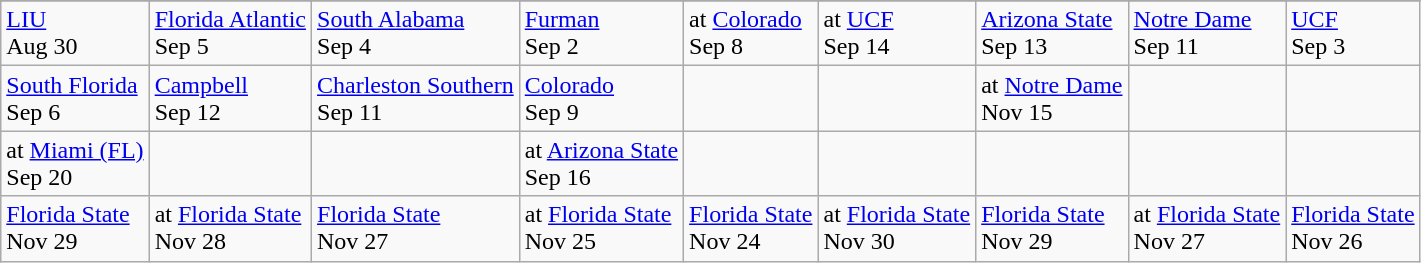<table class="wikitable">
<tr>
</tr>
<tr>
<td><a href='#'>LIU</a> <br> Aug 30</td>
<td><a href='#'>Florida Atlantic</a> <br> Sep 5</td>
<td><a href='#'>South Alabama</a> <br> Sep 4</td>
<td><a href='#'>Furman</a> <br> Sep 2</td>
<td>at <a href='#'>Colorado</a> <br> Sep 8</td>
<td>at <a href='#'>UCF</a> <br> Sep 14</td>
<td><a href='#'>Arizona State</a> <br> Sep 13</td>
<td><a href='#'>Notre Dame</a> <br> Sep 11</td>
<td><a href='#'>UCF</a> <br> Sep 3</td>
</tr>
<tr>
<td><a href='#'>South Florida</a> <br> Sep 6</td>
<td><a href='#'>Campbell</a> <br> Sep 12</td>
<td><a href='#'>Charleston Southern</a> <br> Sep 11</td>
<td><a href='#'>Colorado</a> <br> Sep 9</td>
<td></td>
<td></td>
<td>at <a href='#'>Notre Dame</a> <br> Nov 15</td>
<td></td>
<td></td>
</tr>
<tr>
<td>at <a href='#'>Miami (FL)</a> <br> Sep 20</td>
<td></td>
<td></td>
<td>at <a href='#'>Arizona State</a> <br> Sep 16</td>
<td></td>
<td></td>
<td></td>
<td></td>
<td></td>
</tr>
<tr>
<td><a href='#'>Florida State</a> <br> Nov 29</td>
<td>at <a href='#'>Florida State</a> <br> Nov 28</td>
<td><a href='#'>Florida State</a> <br> Nov 27</td>
<td>at <a href='#'>Florida State</a> <br> Nov 25</td>
<td><a href='#'>Florida State</a> <br> Nov 24</td>
<td>at <a href='#'>Florida State</a> <br> Nov 30</td>
<td><a href='#'>Florida State</a> <br> Nov 29</td>
<td>at <a href='#'>Florida State</a> <br> Nov 27</td>
<td><a href='#'>Florida State</a> <br> Nov 26</td>
</tr>
</table>
